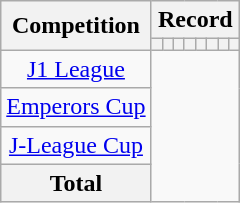<table class="wikitable" style="text-align: center">
<tr>
<th rowspan=2>Competition</th>
<th colspan=8>Record</th>
</tr>
<tr>
<th></th>
<th></th>
<th></th>
<th></th>
<th></th>
<th></th>
<th></th>
<th></th>
</tr>
<tr>
<td><a href='#'>J1 League</a><br></td>
</tr>
<tr>
<td><a href='#'>Emperors Cup</a><br></td>
</tr>
<tr>
<td><a href='#'>J-League Cup</a><br></td>
</tr>
<tr>
<th>Total<br></th>
</tr>
</table>
